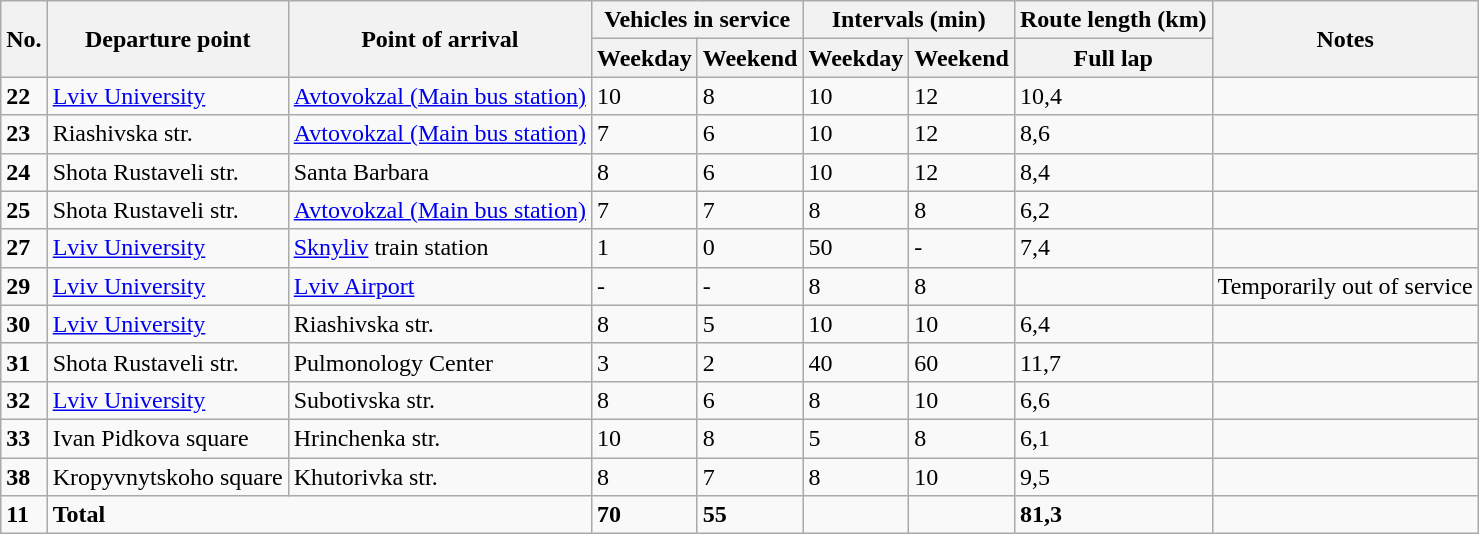<table class="wikitable">
<tr>
<th rowspan="2">No.</th>
<th rowspan="2">Departure point</th>
<th rowspan="2">Point of arrival</th>
<th colspan="2">Vehicles in service</th>
<th colspan="2">Intervals (min)</th>
<th>Route length (km)</th>
<th rowspan="2">Notes</th>
</tr>
<tr>
<th>Weekday</th>
<th>Weekend</th>
<th>Weekday</th>
<th>Weekend</th>
<th>Full lap</th>
</tr>
<tr>
<td><strong>22</strong></td>
<td><a href='#'>Lviv University</a></td>
<td><a href='#'>Avtovokzal (Main bus station)</a></td>
<td>10</td>
<td>8</td>
<td>10</td>
<td>12</td>
<td>10,4</td>
<td></td>
</tr>
<tr>
<td><strong>23</strong></td>
<td>Riashivska str.</td>
<td><a href='#'>Avtovokzal (Main bus station)</a></td>
<td>7</td>
<td>6</td>
<td>10</td>
<td>12</td>
<td>8,6</td>
<td></td>
</tr>
<tr>
<td><strong>24</strong></td>
<td>Shota Rustaveli str.</td>
<td>Santa Barbara</td>
<td>8</td>
<td>6</td>
<td>10</td>
<td>12</td>
<td>8,4</td>
<td></td>
</tr>
<tr>
<td><strong>25</strong></td>
<td>Shota Rustaveli str.</td>
<td><a href='#'>Avtovokzal (Main bus station)</a></td>
<td>7</td>
<td>7</td>
<td>8</td>
<td>8</td>
<td>6,2</td>
<td></td>
</tr>
<tr>
<td><strong>27</strong></td>
<td><a href='#'>Lviv University</a></td>
<td><a href='#'>Sknyliv</a> train station</td>
<td>1</td>
<td>0</td>
<td>50</td>
<td>-</td>
<td>7,4</td>
<td></td>
</tr>
<tr>
<td><strong>29</strong></td>
<td><a href='#'>Lviv University</a></td>
<td><a href='#'>Lviv Airport</a></td>
<td>-</td>
<td>-</td>
<td>8</td>
<td>8</td>
<td></td>
<td>Temporarily out of service</td>
</tr>
<tr>
<td><strong>30</strong></td>
<td><a href='#'>Lviv University</a></td>
<td>Riashivska str.</td>
<td>8</td>
<td>5</td>
<td>10</td>
<td>10</td>
<td>6,4</td>
<td></td>
</tr>
<tr>
<td><strong>31</strong></td>
<td>Shota Rustaveli str.</td>
<td>Pulmonology Center</td>
<td>3</td>
<td>2</td>
<td>40</td>
<td>60</td>
<td>11,7</td>
<td></td>
</tr>
<tr>
<td><strong>32</strong></td>
<td><a href='#'>Lviv University</a></td>
<td>Subotivska str.</td>
<td>8</td>
<td>6</td>
<td>8</td>
<td>10</td>
<td>6,6</td>
<td></td>
</tr>
<tr>
<td><strong>33</strong></td>
<td>Ivan Pidkova square</td>
<td>Hrinchenka str.</td>
<td>10</td>
<td>8</td>
<td>5</td>
<td>8</td>
<td>6,1</td>
<td></td>
</tr>
<tr>
<td><strong>38</strong></td>
<td>Kropyvnytskoho square</td>
<td>Khutorivka str.</td>
<td>8</td>
<td>7</td>
<td>8</td>
<td>10</td>
<td>9,5</td>
<td></td>
</tr>
<tr>
<td><strong>11</strong></td>
<td colspan="2"><strong>Total</strong></td>
<td><strong>70</strong></td>
<td><strong>55</strong></td>
<td></td>
<td></td>
<td><strong>81,3</strong></td>
<td></td>
</tr>
</table>
